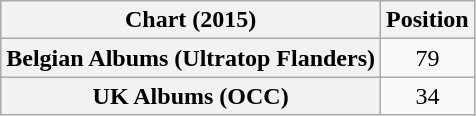<table class="wikitable plainrowheaders" style="text-align:center">
<tr>
<th scope="col">Chart (2015)</th>
<th scope="col">Position</th>
</tr>
<tr>
<th scope="row">Belgian Albums (Ultratop Flanders)</th>
<td>79</td>
</tr>
<tr>
<th scope="row">UK Albums (OCC)</th>
<td>34</td>
</tr>
</table>
